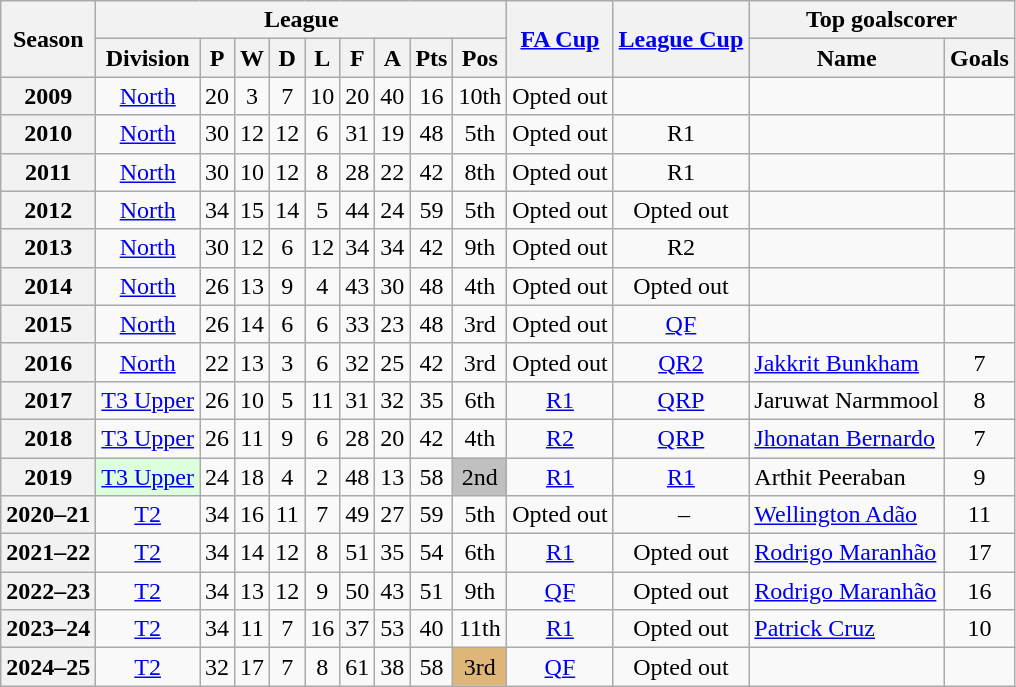<table class="wikitable" style="text-align: center">
<tr>
<th rowspan=2>Season</th>
<th colspan=9>League</th>
<th rowspan=2><a href='#'>FA Cup</a></th>
<th rowspan=2><a href='#'>League Cup</a></th>
<th colspan=2>Top goalscorer</th>
</tr>
<tr>
<th>Division</th>
<th>P</th>
<th>W</th>
<th>D</th>
<th>L</th>
<th>F</th>
<th>A</th>
<th>Pts</th>
<th>Pos</th>
<th>Name</th>
<th>Goals</th>
</tr>
<tr>
<th>2009</th>
<td><a href='#'>North</a></td>
<td>20</td>
<td>3</td>
<td>7</td>
<td>10</td>
<td>20</td>
<td>40</td>
<td>16</td>
<td>10th</td>
<td>Opted out</td>
<td></td>
<td></td>
<td></td>
</tr>
<tr>
<th>2010</th>
<td><a href='#'>North</a></td>
<td>30</td>
<td>12</td>
<td>12</td>
<td>6</td>
<td>31</td>
<td>19</td>
<td>48</td>
<td>5th</td>
<td>Opted out</td>
<td>R1</td>
<td></td>
<td></td>
</tr>
<tr>
<th>2011</th>
<td><a href='#'>North</a></td>
<td>30</td>
<td>10</td>
<td>12</td>
<td>8</td>
<td>28</td>
<td>22</td>
<td>42</td>
<td>8th</td>
<td>Opted out</td>
<td>R1</td>
<td></td>
<td></td>
</tr>
<tr>
<th>2012</th>
<td><a href='#'>North</a></td>
<td>34</td>
<td>15</td>
<td>14</td>
<td>5</td>
<td>44</td>
<td>24</td>
<td>59</td>
<td>5th</td>
<td>Opted out</td>
<td>Opted out</td>
<td></td>
<td></td>
</tr>
<tr>
<th>2013</th>
<td><a href='#'>North</a></td>
<td>30</td>
<td>12</td>
<td>6</td>
<td>12</td>
<td>34</td>
<td>34</td>
<td>42</td>
<td>9th</td>
<td>Opted out</td>
<td>R2</td>
<td></td>
<td></td>
</tr>
<tr>
<th>2014</th>
<td><a href='#'>North</a></td>
<td>26</td>
<td>13</td>
<td>9</td>
<td>4</td>
<td>43</td>
<td>30</td>
<td>48</td>
<td>4th</td>
<td>Opted out</td>
<td>Opted out</td>
<td></td>
<td></td>
</tr>
<tr>
<th>2015</th>
<td><a href='#'>North</a></td>
<td>26</td>
<td>14</td>
<td>6</td>
<td>6</td>
<td>33</td>
<td>23</td>
<td>48</td>
<td>3rd</td>
<td>Opted out</td>
<td><a href='#'>QF</a></td>
<td></td>
<td></td>
</tr>
<tr>
<th>2016</th>
<td><a href='#'>North</a></td>
<td>22</td>
<td>13</td>
<td>3</td>
<td>6</td>
<td>32</td>
<td>25</td>
<td>42</td>
<td>3rd</td>
<td>Opted out</td>
<td><a href='#'>QR2</a></td>
<td align="left"> <a href='#'>Jakkrit Bunkham</a></td>
<td>7</td>
</tr>
<tr>
<th>2017</th>
<td><a href='#'>T3 Upper</a></td>
<td>26</td>
<td>10</td>
<td>5</td>
<td>11</td>
<td>31</td>
<td>32</td>
<td>35</td>
<td>6th</td>
<td><a href='#'>R1</a></td>
<td><a href='#'>QRP</a></td>
<td align="left"> Jaruwat Narmmool</td>
<td>8</td>
</tr>
<tr>
<th>2018</th>
<td><a href='#'>T3 Upper</a></td>
<td>26</td>
<td>11</td>
<td>9</td>
<td>6</td>
<td>28</td>
<td>20</td>
<td>42</td>
<td>4th</td>
<td><a href='#'>R2</a></td>
<td><a href='#'>QRP</a></td>
<td align="left"> <a href='#'>Jhonatan Bernardo</a></td>
<td>7</td>
</tr>
<tr>
<th>2019</th>
<td bgcolor="#DDFFDD"><a href='#'>T3 Upper</a></td>
<td>24</td>
<td>18</td>
<td>4</td>
<td>2</td>
<td>48</td>
<td>13</td>
<td>58</td>
<td bgcolor=silver>2nd</td>
<td><a href='#'>R1</a></td>
<td><a href='#'>R1</a></td>
<td align="left"> Arthit Peeraban</td>
<td>9</td>
</tr>
<tr>
<th>2020–21</th>
<td><a href='#'>T2</a></td>
<td>34</td>
<td>16</td>
<td>11</td>
<td>7</td>
<td>49</td>
<td>27</td>
<td>59</td>
<td>5th</td>
<td>Opted out</td>
<td> –</td>
<td align="left"> <a href='#'>Wellington Adão</a></td>
<td>11</td>
</tr>
<tr>
<th>2021–22</th>
<td><a href='#'>T2</a></td>
<td>34</td>
<td>14</td>
<td>12</td>
<td>8</td>
<td>51</td>
<td>35</td>
<td>54</td>
<td>6th</td>
<td><a href='#'>R1</a></td>
<td>Opted out</td>
<td align="left"> <a href='#'>Rodrigo Maranhão</a></td>
<td>17</td>
</tr>
<tr>
<th>2022–23</th>
<td><a href='#'>T2</a></td>
<td>34</td>
<td>13</td>
<td>12</td>
<td>9</td>
<td>50</td>
<td>43</td>
<td>51</td>
<td>9th</td>
<td><a href='#'>QF</a></td>
<td>Opted out</td>
<td align="left"> <a href='#'>Rodrigo Maranhão</a></td>
<td>16</td>
</tr>
<tr>
<th>2023–24</th>
<td><a href='#'>T2</a></td>
<td>34</td>
<td>11</td>
<td>7</td>
<td>16</td>
<td>37</td>
<td>53</td>
<td>40</td>
<td>11th</td>
<td><a href='#'>R1</a></td>
<td>Opted out</td>
<td align="left"> <a href='#'>Patrick Cruz</a></td>
<td>10</td>
</tr>
<tr>
<th>2024–25</th>
<td><a href='#'>T2</a></td>
<td>32</td>
<td>17</td>
<td>7</td>
<td>8</td>
<td>61</td>
<td>38</td>
<td>58</td>
<td bgcolor=#deb678>3rd</td>
<td><a href='#'>QF</a></td>
<td>Opted out</td>
<td></td>
<td></td>
</tr>
</table>
